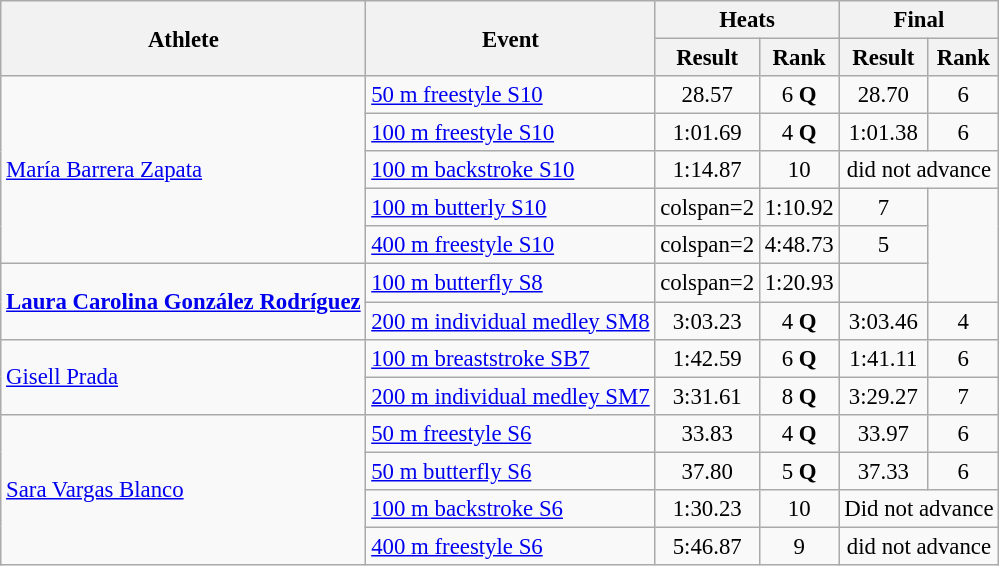<table class=wikitable style="font-size:95%">
<tr>
<th rowspan="2">Athlete</th>
<th rowspan="2">Event</th>
<th colspan="2">Heats</th>
<th colspan="2">Final</th>
</tr>
<tr>
<th>Result</th>
<th>Rank</th>
<th>Result</th>
<th>Rank</th>
</tr>
<tr align=center>
<td rowspan=5 align=left><a href='#'>María Barrera Zapata</a></td>
<td align=left><a href='#'>50 m freestyle S10</a></td>
<td>28.57</td>
<td>6 <strong>Q</strong></td>
<td>28.70</td>
<td>6</td>
</tr>
<tr align=center>
<td align=left><a href='#'>100 m freestyle S10</a></td>
<td>1:01.69</td>
<td>4 <strong>Q</strong></td>
<td>1:01.38</td>
<td>6</td>
</tr>
<tr align=center>
<td align=left><a href='#'>100 m backstroke S10</a></td>
<td>1:14.87</td>
<td>10</td>
<td colspan=2>did not advance</td>
</tr>
<tr align=center>
<td align=left><a href='#'>100 m butterly S10</a></td>
<td>colspan=2 </td>
<td>1:10.92</td>
<td>7</td>
</tr>
<tr align=center>
<td align=left><a href='#'>400 m freestyle S10</a></td>
<td>colspan=2 </td>
<td>4:48.73</td>
<td>5</td>
</tr>
<tr align=center>
<td rowspan=2 align=center><strong><a href='#'>Laura Carolina González Rodríguez</a></strong></td>
<td align=left><a href='#'>100 m butterfly S8</a></td>
<td>colspan=2 </td>
<td>1:20.93</td>
<td></td>
</tr>
<tr align=center>
<td align=left><a href='#'>200 m individual medley SM8</a></td>
<td>3:03.23</td>
<td>4 <strong>Q</strong></td>
<td>3:03.46</td>
<td>4</td>
</tr>
<tr align=center>
<td rowspan= 2 align=left><a href='#'>Gisell Prada</a></td>
<td align=left><a href='#'>100 m breaststroke SB7</a></td>
<td>1:42.59</td>
<td>6 <strong>Q</strong></td>
<td>1:41.11</td>
<td>6</td>
</tr>
<tr align=center>
<td align=left><a href='#'>200 m individual medley SM7</a></td>
<td>3:31.61</td>
<td>8 <strong>Q</strong></td>
<td>3:29.27</td>
<td>7</td>
</tr>
<tr align=center>
<td rowspan=4 align=left><a href='#'>Sara Vargas Blanco</a></td>
<td align=left><a href='#'>50 m freestyle S6</a></td>
<td>33.83</td>
<td>4 <strong>Q</strong></td>
<td>33.97</td>
<td>6</td>
</tr>
<tr align=center>
<td align=left><a href='#'>50 m butterfly S6</a></td>
<td>37.80</td>
<td>5 <strong>Q</strong></td>
<td>37.33</td>
<td>6</td>
</tr>
<tr align=center>
<td align=left><a href='#'>100 m backstroke S6</a></td>
<td>1:30.23</td>
<td>10</td>
<td colspan= 2>Did not advance</td>
</tr>
<tr align=center>
<td align=left><a href='#'>400 m freestyle S6</a></td>
<td>5:46.87</td>
<td>9</td>
<td colspan=2>did not advance</td>
</tr>
</table>
